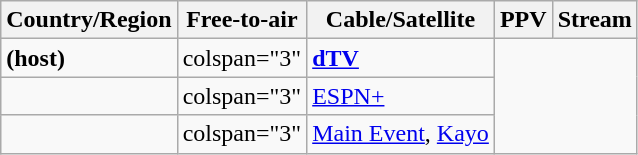<table class="wikitable">
<tr>
<th>Country/Region</th>
<th>Free-to-air</th>
<th>Cable/Satellite</th>
<th>PPV</th>
<th>Stream</th>
</tr>
<tr>
<td><strong> (host)</strong></td>
<td>colspan="3" </td>
<td><strong><a href='#'>dTV</a></strong></td>
</tr>
<tr>
<td></td>
<td>colspan="3" </td>
<td><a href='#'>ESPN+</a></td>
</tr>
<tr>
<td></td>
<td>colspan="3" </td>
<td><a href='#'>Main Event</a>, <a href='#'>Kayo</a></td>
</tr>
</table>
